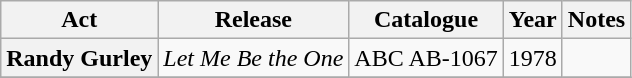<table class="wikitable plainrowheaders sortable">
<tr>
<th scope="col" class="unsortable">Act</th>
<th scope="col">Release</th>
<th scope="col">Catalogue</th>
<th scope="col">Year</th>
<th scope="col" class="unsortable">Notes</th>
</tr>
<tr>
<th scope="row">Randy Gurley</th>
<td><em>Let Me Be the One</em></td>
<td>ABC AB-1067</td>
<td>1978</td>
<td></td>
</tr>
<tr>
</tr>
</table>
